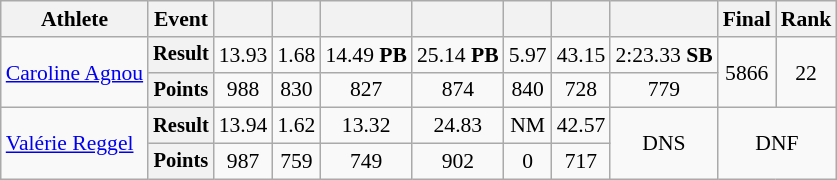<table class="wikitable" style="font-size:90%">
<tr>
<th>Athlete</th>
<th>Event</th>
<th></th>
<th></th>
<th></th>
<th></th>
<th></th>
<th></th>
<th></th>
<th>Final</th>
<th>Rank</th>
</tr>
<tr style=text-align:center>
<td rowspan=2 style=text-align:left><a href='#'>Caroline Agnou</a></td>
<th style="font-size:95%">Result</th>
<td>13.93</td>
<td>1.68</td>
<td>14.49 <strong>PB</strong></td>
<td>25.14 <strong>PB</strong></td>
<td>5.97</td>
<td>43.15</td>
<td>2:23.33 <strong>SB</strong></td>
<td rowspan=2>5866</td>
<td rowspan=2>22</td>
</tr>
<tr style=text-align:center>
<th style="font-size:95%">Points</th>
<td>988</td>
<td>830</td>
<td>827</td>
<td>874</td>
<td>840</td>
<td>728</td>
<td>779</td>
</tr>
<tr style=text-align:center>
<td rowspan=2 style=text-align:left><a href='#'>Valérie Reggel</a></td>
<th style="font-size:95%">Result</th>
<td>13.94</td>
<td>1.62</td>
<td>13.32</td>
<td>24.83</td>
<td>NM</td>
<td>42.57</td>
<td rowspan=2>DNS</td>
<td rowspan=2 colspan=2>DNF</td>
</tr>
<tr style=text-align:center>
<th style="font-size:95%">Points</th>
<td>987</td>
<td>759</td>
<td>749</td>
<td>902</td>
<td>0</td>
<td>717</td>
</tr>
</table>
